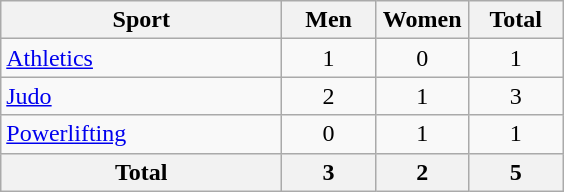<table class="wikitable sortable" style="text-align:center;">
<tr>
<th width=180>Sport</th>
<th width=55>Men</th>
<th width=55>Women</th>
<th width=55>Total</th>
</tr>
<tr>
<td align=left><a href='#'>Athletics</a></td>
<td>1</td>
<td>0</td>
<td>1</td>
</tr>
<tr>
<td align=left><a href='#'>Judo</a></td>
<td>2</td>
<td>1</td>
<td>3</td>
</tr>
<tr>
<td align=left><a href='#'>Powerlifting</a></td>
<td>0</td>
<td>1</td>
<td>1</td>
</tr>
<tr>
<th>Total</th>
<th>3</th>
<th>2</th>
<th>5</th>
</tr>
</table>
